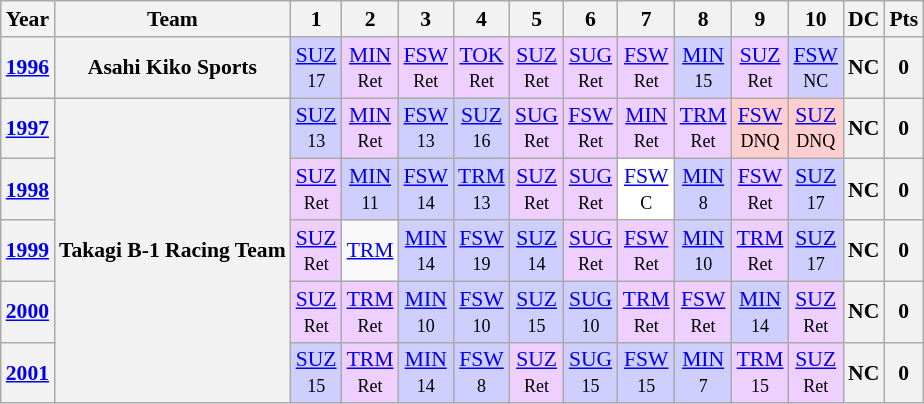<table class="wikitable" style="text-align:center; font-size:90%">
<tr>
<th>Year</th>
<th>Team</th>
<th>1</th>
<th>2</th>
<th>3</th>
<th>4</th>
<th>5</th>
<th>6</th>
<th>7</th>
<th>8</th>
<th>9</th>
<th>10</th>
<th>DC</th>
<th>Pts</th>
</tr>
<tr>
<th><a href='#'>1996</a></th>
<th rowspan="1">Asahi Kiko Sports</th>
<td bgcolor="#CFCFFF"><a href='#'>SUZ</a><br><small>17</small></td>
<td bgcolor="#EFCFFF"><a href='#'>MIN</a><br><small>Ret</small></td>
<td bgcolor="#EFCFFF"><a href='#'>FSW</a><br><small>Ret</small></td>
<td bgcolor="#EFCFFF"><a href='#'>TOK</a><br><small>Ret</small></td>
<td bgcolor="#EFCFFF"><a href='#'>SUZ</a><br><small>Ret</small></td>
<td bgcolor="#EFCFFF"><a href='#'>SUG</a><br><small>Ret</small></td>
<td bgcolor="#EFCFFF"><a href='#'>FSW</a><br><small>Ret</small></td>
<td bgcolor="#CFCFFF"><a href='#'>MIN</a><br><small>15</small></td>
<td bgcolor="#EFCFFF"><a href='#'>SUZ</a><br><small>Ret</small></td>
<td bgcolor="#CFCFFF"><a href='#'>FSW</a><br><small>NC</small></td>
<th>NC</th>
<th>0</th>
</tr>
<tr>
<th><a href='#'>1997</a></th>
<th rowspan="5">Takagi B-1 Racing Team</th>
<td bgcolor="#CFCFFF"><a href='#'>SUZ</a><br><small>13</small></td>
<td bgcolor="#EFCFFF"><a href='#'>MIN</a><br><small>Ret</small></td>
<td bgcolor="#CFCFFF"><a href='#'>FSW</a><br><small>13</small></td>
<td bgcolor="#CFCFFF"><a href='#'>SUZ</a><br><small>16</small></td>
<td bgcolor="#EFCFFF"><a href='#'>SUG</a><br><small>Ret</small></td>
<td bgcolor="#EFCFFF"><a href='#'>FSW</a><br><small>Ret</small></td>
<td bgcolor="#EFCFFF"><a href='#'>MIN</a><br><small>Ret</small></td>
<td bgcolor="#EFCFFF"><a href='#'>TRM</a><br><small>Ret</small></td>
<td bgcolor="#FFCFCF"><a href='#'>FSW</a><br><small>DNQ</small></td>
<td bgcolor="#FFCFCF"><a href='#'>SUZ</a><br><small>DNQ</small></td>
<th>NC</th>
<th>0</th>
</tr>
<tr>
<th><a href='#'>1998</a></th>
<td bgcolor="#EFCFFF"><a href='#'>SUZ</a><br><small>Ret</small></td>
<td bgcolor="#CFCFFF"><a href='#'>MIN</a><br><small>11</small></td>
<td bgcolor="#CFCFFF"><a href='#'>FSW</a><br><small>14</small></td>
<td bgcolor="#CFCFFF"><a href='#'>TRM</a><br><small>13</small></td>
<td bgcolor="#EFCFFF"><a href='#'>SUZ</a><br><small>Ret</small></td>
<td bgcolor="#EFCFFF"><a href='#'>SUG</a><br><small>Ret</small></td>
<td bgcolor="#FFFFFF"><a href='#'>FSW</a><br><small>C</small></td>
<td bgcolor="#CFCFFF"><a href='#'>MIN</a><br><small>8</small></td>
<td bgcolor="#EFCFFF"><a href='#'>FSW</a><br><small>Ret</small></td>
<td bgcolor="#CFCFFF"><a href='#'>SUZ</a><br><small>17</small></td>
<th>NC</th>
<th>0</th>
</tr>
<tr>
<th><a href='#'>1999</a></th>
<td bgcolor="#EFCFFF"><a href='#'>SUZ</a><br><small>Ret</small></td>
<td><a href='#'>TRM</a></td>
<td bgcolor="#CFCFFF"><a href='#'>MIN</a><br><small>14</small></td>
<td bgcolor="#CFCFFF"><a href='#'>FSW</a><br><small>19</small></td>
<td bgcolor="#CFCFFF"><a href='#'>SUZ</a><br><small>14</small></td>
<td bgcolor="#EFCFFF"><a href='#'>SUG</a><br><small>Ret</small></td>
<td bgcolor="#EFCFFF"><a href='#'>FSW</a><br><small>Ret</small></td>
<td bgcolor="#CFCFFF"><a href='#'>MIN</a><br><small>10</small></td>
<td bgcolor="#EFCFFF"><a href='#'>TRM</a><br><small>Ret</small></td>
<td bgcolor="#CFCFFF"><a href='#'>SUZ</a><br><small>17</small></td>
<th>NC</th>
<th>0</th>
</tr>
<tr>
<th><a href='#'>2000</a></th>
<td bgcolor="#EFCFFF"><a href='#'>SUZ</a><br><small>Ret</small></td>
<td bgcolor="#EFCFFF"><a href='#'>TRM</a><br><small>Ret</small></td>
<td bgcolor="#CFCFFF"><a href='#'>MIN</a><br><small>10</small></td>
<td bgcolor="#CFCFFF"><a href='#'>FSW</a><br><small>10</small></td>
<td bgcolor="#CFCFFF"><a href='#'>SUZ</a><br><small>15</small></td>
<td bgcolor="#CFCFFF"><a href='#'>SUG</a><br><small>10</small></td>
<td bgcolor="#EFCFFF"><a href='#'>TRM</a><br><small>Ret</small></td>
<td bgcolor="#EFCFFF"><a href='#'>FSW</a><br><small>Ret</small></td>
<td bgcolor="#CFCFFF"><a href='#'>MIN</a><br><small>14</small></td>
<td bgcolor="#EFCFFF"><a href='#'>SUZ</a><br><small>Ret</small></td>
<th>NC</th>
<th>0</th>
</tr>
<tr>
<th><a href='#'>2001</a></th>
<td bgcolor="#CFCFFF"><a href='#'>SUZ</a><br><small>15</small></td>
<td bgcolor="#EFCFFF"><a href='#'>TRM</a><br><small>Ret</small></td>
<td bgcolor="#CFCFFF"><a href='#'>MIN</a><br><small>14</small></td>
<td bgcolor="#CFCFFF"><a href='#'>FSW</a><br><small>8</small></td>
<td bgcolor="#EFCFFF"><a href='#'>SUZ</a><br><small>Ret</small></td>
<td bgcolor="#CFCFFF"><a href='#'>SUG</a><br><small>15</small></td>
<td bgcolor="#CFCFFF"><a href='#'>FSW</a><br><small>15</small></td>
<td bgcolor="#CFCFFF"><a href='#'>MIN</a><br><small>7</small></td>
<td bgcolor="#EFCFFF"><a href='#'>TRM</a><br><small>15</small></td>
<td bgcolor="#EFCFFF"><a href='#'>SUZ</a><br><small>Ret</small></td>
<th>NC</th>
<th>0</th>
</tr>
</table>
